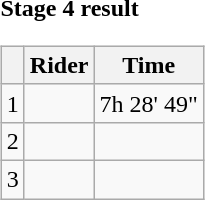<table>
<tr>
<td><strong>Stage 4 result</strong><br><table class="wikitable">
<tr>
<th></th>
<th>Rider</th>
<th>Time</th>
</tr>
<tr>
<td>1</td>
<td></td>
<td align="right">7h 28' 49"</td>
</tr>
<tr>
<td>2</td>
<td></td>
<td align="right"></td>
</tr>
<tr>
<td>3</td>
<td></td>
<td align="right"></td>
</tr>
</table>
</td>
</tr>
</table>
